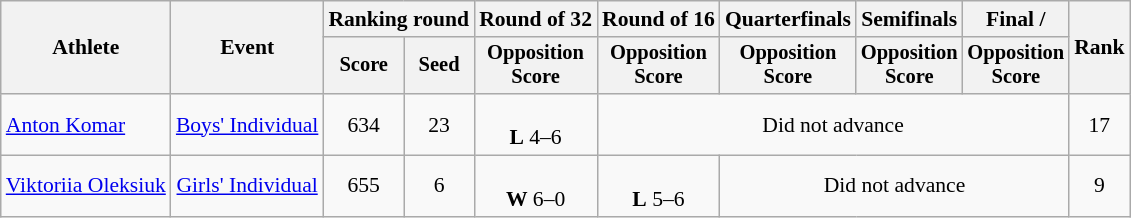<table class="wikitable" style="font-size:90%;">
<tr>
<th rowspan="2">Athlete</th>
<th rowspan="2">Event</th>
<th colspan="2">Ranking round</th>
<th>Round of 32</th>
<th>Round of 16</th>
<th>Quarterfinals</th>
<th>Semifinals</th>
<th>Final / </th>
<th rowspan=2>Rank</th>
</tr>
<tr style="font-size:95%">
<th>Score</th>
<th>Seed</th>
<th>Opposition<br>Score</th>
<th>Opposition<br>Score</th>
<th>Opposition<br>Score</th>
<th>Opposition<br>Score</th>
<th>Opposition<br>Score</th>
</tr>
<tr align=center>
<td align=left><a href='#'>Anton Komar</a></td>
<td><a href='#'>Boys' Individual</a></td>
<td>634</td>
<td>23</td>
<td><br><strong>L</strong> 4–6</td>
<td colspan=4>Did not advance</td>
<td>17</td>
</tr>
<tr align=center>
<td align=left><a href='#'>Viktoriia Oleksiuk</a></td>
<td><a href='#'>Girls' Individual</a></td>
<td>655</td>
<td>6</td>
<td><br><strong>W</strong> 6–0</td>
<td><br><strong>L</strong> 5–6</td>
<td colspan=3>Did not advance</td>
<td>9</td>
</tr>
</table>
